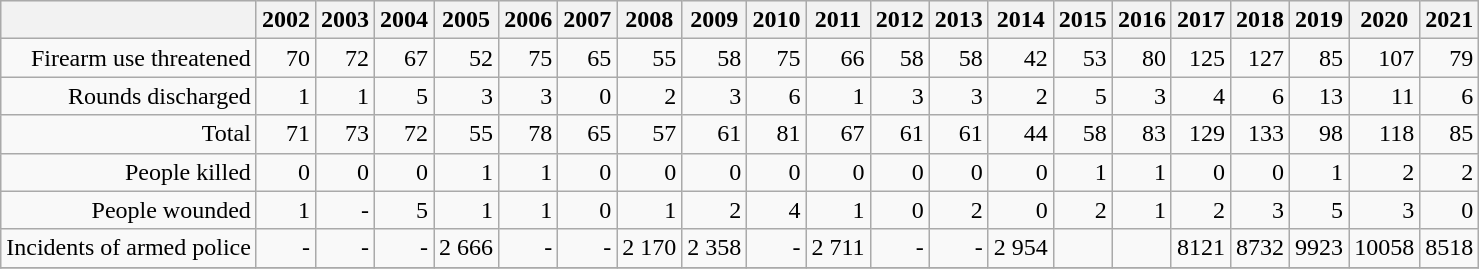<table class="wikitable" style="text-align: right">
<tr style="background:#ececec;">
<th></th>
<th>2002</th>
<th>2003</th>
<th>2004</th>
<th>2005</th>
<th>2006</th>
<th>2007</th>
<th>2008</th>
<th>2009</th>
<th>2010</th>
<th>2011</th>
<th>2012</th>
<th>2013</th>
<th>2014</th>
<th>2015</th>
<th>2016</th>
<th>2017</th>
<th>2018</th>
<th>2019</th>
<th>2020</th>
<th>2021</th>
</tr>
<tr>
<td>Firearm use threatened</td>
<td>70</td>
<td>72</td>
<td>67</td>
<td>52</td>
<td>75</td>
<td>65</td>
<td>55</td>
<td>58</td>
<td>75</td>
<td>66</td>
<td>58</td>
<td>58</td>
<td>42</td>
<td>53</td>
<td>80</td>
<td>125</td>
<td>127</td>
<td>85</td>
<td>107</td>
<td>79</td>
</tr>
<tr>
<td>Rounds discharged</td>
<td>1</td>
<td>1</td>
<td>5</td>
<td>3</td>
<td>3</td>
<td>0</td>
<td>2</td>
<td>3</td>
<td>6</td>
<td>1</td>
<td>3</td>
<td>3</td>
<td>2</td>
<td>5</td>
<td>3</td>
<td>4</td>
<td>6</td>
<td>13</td>
<td>11</td>
<td>6</td>
</tr>
<tr>
<td>Total</td>
<td>71</td>
<td>73</td>
<td>72</td>
<td>55</td>
<td>78</td>
<td>65</td>
<td>57</td>
<td>61</td>
<td>81</td>
<td>67</td>
<td>61</td>
<td>61</td>
<td>44</td>
<td>58</td>
<td>83</td>
<td>129</td>
<td>133</td>
<td>98</td>
<td>118</td>
<td>85</td>
</tr>
<tr>
<td>People killed</td>
<td>0</td>
<td>0</td>
<td>0</td>
<td>1</td>
<td>1</td>
<td>0</td>
<td>0</td>
<td>0</td>
<td>0</td>
<td>0</td>
<td>0</td>
<td>0</td>
<td>0</td>
<td>1</td>
<td>1</td>
<td>0</td>
<td>0</td>
<td>1</td>
<td>2</td>
<td>2</td>
</tr>
<tr>
<td>People wounded</td>
<td>1</td>
<td>-</td>
<td>5</td>
<td>1</td>
<td>1</td>
<td>0</td>
<td>1</td>
<td>2</td>
<td>4</td>
<td>1</td>
<td>0</td>
<td>2</td>
<td>0</td>
<td>2</td>
<td>1</td>
<td>2</td>
<td>3</td>
<td>5</td>
<td>3</td>
<td>0</td>
</tr>
<tr>
<td>Incidents of armed police</td>
<td>-</td>
<td>-</td>
<td>-</td>
<td>2 666</td>
<td>-</td>
<td>-</td>
<td>2 170</td>
<td>2 358</td>
<td>-</td>
<td>2 711</td>
<td>-</td>
<td>-</td>
<td>2 954</td>
<td></td>
<td></td>
<td>8121</td>
<td>8732</td>
<td>9923</td>
<td>10058</td>
<td>8518</td>
</tr>
<tr>
</tr>
</table>
